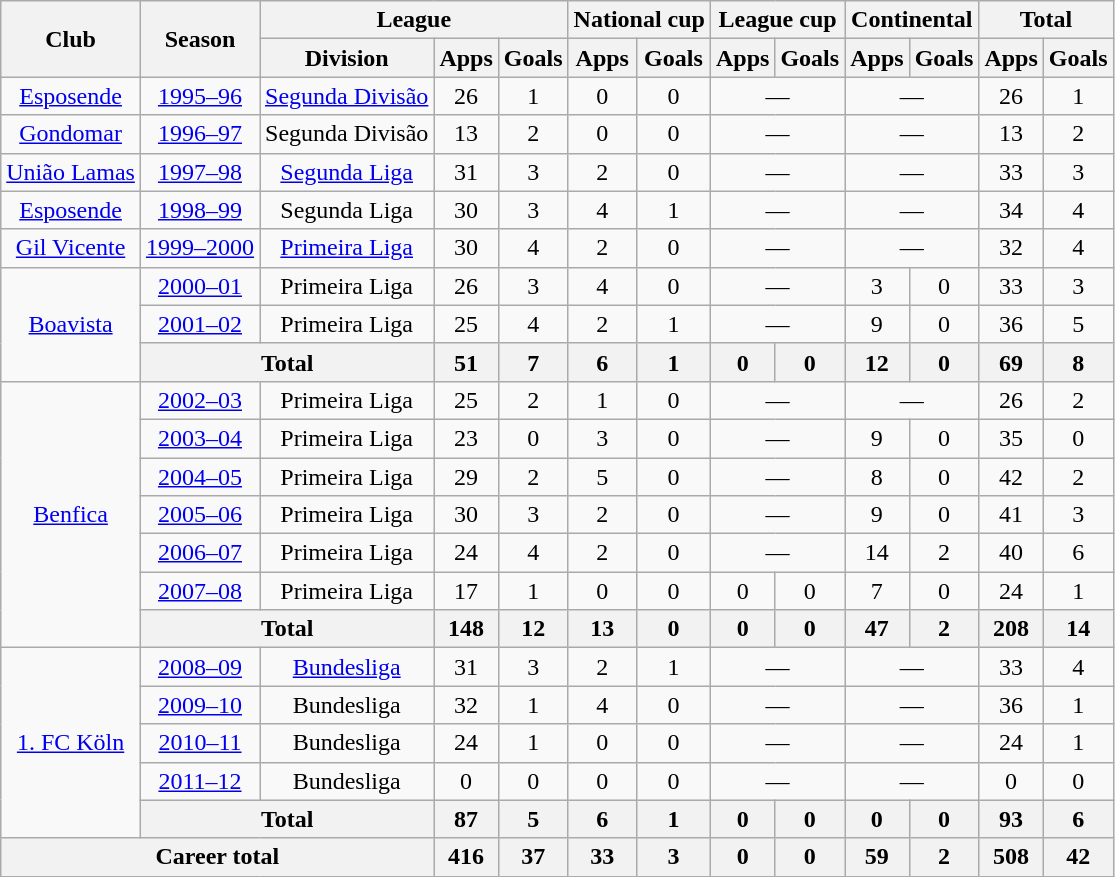<table class="wikitable" style="text-align:center">
<tr>
<th rowspan="2">Club</th>
<th rowspan="2">Season</th>
<th colspan="3">League</th>
<th colspan="2">National cup</th>
<th colspan="2">League cup</th>
<th colspan="2">Continental</th>
<th colspan="2">Total</th>
</tr>
<tr>
<th>Division</th>
<th>Apps</th>
<th>Goals</th>
<th>Apps</th>
<th>Goals</th>
<th>Apps</th>
<th>Goals</th>
<th>Apps</th>
<th>Goals</th>
<th>Apps</th>
<th>Goals</th>
</tr>
<tr>
<td><a href='#'>Esposende</a></td>
<td><a href='#'>1995–96</a></td>
<td><a href='#'>Segunda Divisão</a></td>
<td>26</td>
<td>1</td>
<td>0</td>
<td>0</td>
<td colspan="2">—</td>
<td colspan="2">—</td>
<td>26</td>
<td>1</td>
</tr>
<tr>
<td><a href='#'>Gondomar</a></td>
<td><a href='#'>1996–97</a></td>
<td>Segunda Divisão</td>
<td>13</td>
<td>2</td>
<td>0</td>
<td>0</td>
<td colspan="2">—</td>
<td colspan="2">—</td>
<td>13</td>
<td>2</td>
</tr>
<tr>
<td><a href='#'>União Lamas</a></td>
<td><a href='#'>1997–98</a></td>
<td><a href='#'>Segunda Liga</a></td>
<td>31</td>
<td>3</td>
<td>2</td>
<td>0</td>
<td colspan="2">—</td>
<td colspan="2">—</td>
<td>33</td>
<td>3</td>
</tr>
<tr>
<td><a href='#'>Esposende</a></td>
<td><a href='#'>1998–99</a></td>
<td>Segunda Liga</td>
<td>30</td>
<td>3</td>
<td>4</td>
<td>1</td>
<td colspan="2">—</td>
<td colspan="2">—</td>
<td>34</td>
<td>4</td>
</tr>
<tr>
<td><a href='#'>Gil Vicente</a></td>
<td><a href='#'>1999–2000</a></td>
<td><a href='#'>Primeira Liga</a></td>
<td>30</td>
<td>4</td>
<td>2</td>
<td>0</td>
<td colspan="2">—</td>
<td colspan="2">—</td>
<td>32</td>
<td>4</td>
</tr>
<tr>
<td rowspan="3"><a href='#'>Boavista</a></td>
<td><a href='#'>2000–01</a></td>
<td>Primeira Liga</td>
<td>26</td>
<td>3</td>
<td>4</td>
<td>0</td>
<td colspan="2">—</td>
<td>3</td>
<td>0</td>
<td>33</td>
<td>3</td>
</tr>
<tr>
<td><a href='#'>2001–02</a></td>
<td>Primeira Liga</td>
<td>25</td>
<td>4</td>
<td>2</td>
<td>1</td>
<td colspan="2">—</td>
<td>9</td>
<td>0</td>
<td>36</td>
<td>5</td>
</tr>
<tr>
<th colspan="2">Total</th>
<th>51</th>
<th>7</th>
<th>6</th>
<th>1</th>
<th>0</th>
<th>0</th>
<th>12</th>
<th>0</th>
<th>69</th>
<th>8</th>
</tr>
<tr>
<td rowspan="7"><a href='#'>Benfica</a></td>
<td><a href='#'>2002–03</a></td>
<td>Primeira Liga</td>
<td>25</td>
<td>2</td>
<td>1</td>
<td>0</td>
<td colspan="2">—</td>
<td colspan="2">—</td>
<td>26</td>
<td>2</td>
</tr>
<tr>
<td><a href='#'>2003–04</a></td>
<td>Primeira Liga</td>
<td>23</td>
<td>0</td>
<td>3</td>
<td>0</td>
<td colspan="2">—</td>
<td>9</td>
<td>0</td>
<td>35</td>
<td>0</td>
</tr>
<tr>
<td><a href='#'>2004–05</a></td>
<td>Primeira Liga</td>
<td>29</td>
<td>2</td>
<td>5</td>
<td>0</td>
<td colspan="2">—</td>
<td>8</td>
<td>0</td>
<td>42</td>
<td>2</td>
</tr>
<tr>
<td><a href='#'>2005–06</a></td>
<td>Primeira Liga</td>
<td>30</td>
<td>3</td>
<td>2</td>
<td>0</td>
<td colspan="2">—</td>
<td>9</td>
<td>0</td>
<td>41</td>
<td>3</td>
</tr>
<tr>
<td><a href='#'>2006–07</a></td>
<td>Primeira Liga</td>
<td>24</td>
<td>4</td>
<td>2</td>
<td>0</td>
<td colspan="2">—</td>
<td>14</td>
<td>2</td>
<td>40</td>
<td>6</td>
</tr>
<tr>
<td><a href='#'>2007–08</a></td>
<td>Primeira Liga</td>
<td>17</td>
<td>1</td>
<td>0</td>
<td>0</td>
<td>0</td>
<td>0</td>
<td>7</td>
<td>0</td>
<td>24</td>
<td>1</td>
</tr>
<tr>
<th colspan="2">Total</th>
<th>148</th>
<th>12</th>
<th>13</th>
<th>0</th>
<th>0</th>
<th>0</th>
<th>47</th>
<th>2</th>
<th>208</th>
<th>14</th>
</tr>
<tr>
<td rowspan="5"><a href='#'>1. FC Köln</a></td>
<td><a href='#'>2008–09</a></td>
<td><a href='#'>Bundesliga</a></td>
<td>31</td>
<td>3</td>
<td>2</td>
<td>1</td>
<td colspan="2">—</td>
<td colspan="2">—</td>
<td>33</td>
<td>4</td>
</tr>
<tr>
<td><a href='#'>2009–10</a></td>
<td>Bundesliga</td>
<td>32</td>
<td>1</td>
<td>4</td>
<td>0</td>
<td colspan="2">—</td>
<td colspan="2">—</td>
<td>36</td>
<td>1</td>
</tr>
<tr>
<td><a href='#'>2010–11</a></td>
<td>Bundesliga</td>
<td>24</td>
<td>1</td>
<td>0</td>
<td>0</td>
<td colspan="2">—</td>
<td colspan="2">—</td>
<td>24</td>
<td>1</td>
</tr>
<tr>
<td><a href='#'>2011–12</a></td>
<td>Bundesliga</td>
<td>0</td>
<td>0</td>
<td>0</td>
<td>0</td>
<td colspan="2">—</td>
<td colspan="2">—</td>
<td>0</td>
<td>0</td>
</tr>
<tr>
<th colspan="2">Total</th>
<th>87</th>
<th>5</th>
<th>6</th>
<th>1</th>
<th>0</th>
<th>0</th>
<th>0</th>
<th>0</th>
<th>93</th>
<th>6</th>
</tr>
<tr>
<th colspan="3">Career total</th>
<th>416</th>
<th>37</th>
<th>33</th>
<th>3</th>
<th>0</th>
<th>0</th>
<th>59</th>
<th>2</th>
<th>508</th>
<th>42</th>
</tr>
</table>
